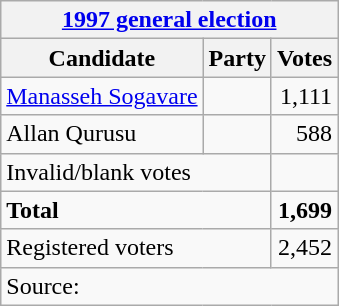<table class=wikitable style=text-align:left>
<tr>
<th colspan=3><a href='#'>1997 general election</a></th>
</tr>
<tr>
<th>Candidate</th>
<th>Party</th>
<th>Votes</th>
</tr>
<tr>
<td><a href='#'>Manasseh Sogavare</a></td>
<td></td>
<td align=right>1,111</td>
</tr>
<tr>
<td>Allan Qurusu</td>
<td></td>
<td align=right>588</td>
</tr>
<tr>
<td colspan=2>Invalid/blank votes</td>
<td></td>
</tr>
<tr>
<td colspan=2><strong>Total</strong></td>
<td align=right><strong>1,699</strong></td>
</tr>
<tr>
<td colspan=2>Registered voters</td>
<td align=right>2,452</td>
</tr>
<tr>
<td colspan=3>Source: </td>
</tr>
</table>
